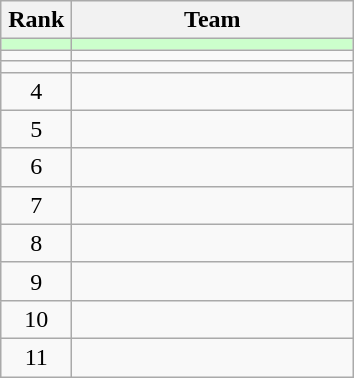<table class="wikitable" style="text-align:center">
<tr>
<th width=40>Rank</th>
<th width=180>Team</th>
</tr>
<tr bgcolor=#ccffcc>
<td></td>
<td style="text-align:left"></td>
</tr>
<tr>
<td></td>
<td style="text-align:left"></td>
</tr>
<tr>
<td></td>
<td style="text-align:left"></td>
</tr>
<tr>
<td>4</td>
<td style="text-align:left"></td>
</tr>
<tr>
<td>5</td>
<td style="text-align:left"></td>
</tr>
<tr>
<td>6</td>
<td style="text-align:left"></td>
</tr>
<tr>
<td>7</td>
<td style="text-align:left"></td>
</tr>
<tr>
<td>8</td>
<td style="text-align:left"></td>
</tr>
<tr>
<td>9</td>
<td style="text-align:left"></td>
</tr>
<tr>
<td>10</td>
<td style="text-align:left"></td>
</tr>
<tr>
<td>11</td>
<td style="text-align:left"></td>
</tr>
</table>
